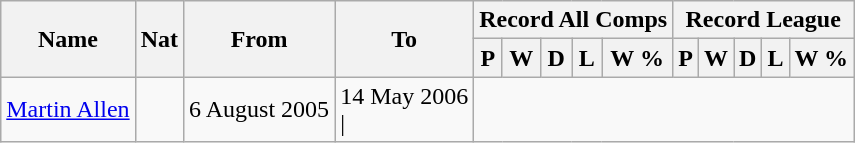<table class="wikitable" style="text-align: center">
<tr>
<th rowspan="2">Name</th>
<th rowspan="2">Nat</th>
<th rowspan="2">From</th>
<th rowspan="2">To</th>
<th colspan="5">Record All Comps</th>
<th colspan="5">Record League</th>
</tr>
<tr>
<th>P</th>
<th>W</th>
<th>D</th>
<th>L</th>
<th>W %</th>
<th>P</th>
<th>W</th>
<th>D</th>
<th>L</th>
<th>W %</th>
</tr>
<tr>
<td align=left><a href='#'>Martin Allen</a></td>
<td></td>
<td align=left>6 August 2005</td>
<td align=left>14 May 2006<br>|</td>
</tr>
</table>
